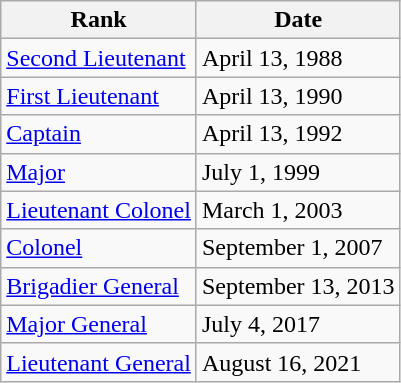<table class="wikitable">
<tr>
<th>Rank</th>
<th>Date</th>
</tr>
<tr>
<td> <a href='#'>Second Lieutenant</a></td>
<td>April 13, 1988</td>
</tr>
<tr>
<td> <a href='#'>First Lieutenant</a></td>
<td>April 13, 1990</td>
</tr>
<tr>
<td> <a href='#'>Captain</a></td>
<td>April 13, 1992</td>
</tr>
<tr>
<td> <a href='#'>Major</a></td>
<td>July 1, 1999</td>
</tr>
<tr>
<td> <a href='#'>Lieutenant Colonel</a></td>
<td>March 1, 2003</td>
</tr>
<tr>
<td> <a href='#'>Colonel</a></td>
<td>September 1, 2007</td>
</tr>
<tr>
<td> <a href='#'>Brigadier General</a></td>
<td>September 13, 2013</td>
</tr>
<tr>
<td> <a href='#'>Major General</a></td>
<td>July 4, 2017</td>
</tr>
<tr>
<td> <a href='#'>Lieutenant General</a></td>
<td>August 16, 2021</td>
</tr>
</table>
